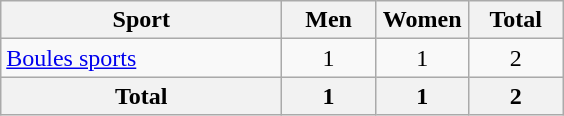<table class="wikitable sortable" style="text-align:center;">
<tr>
<th width=180>Sport</th>
<th width=55>Men</th>
<th width=55>Women</th>
<th width=55>Total</th>
</tr>
<tr>
<td align=left><a href='#'>Boules sports</a></td>
<td>1</td>
<td>1</td>
<td>2</td>
</tr>
<tr>
<th>Total</th>
<th>1</th>
<th>1</th>
<th>2</th>
</tr>
</table>
